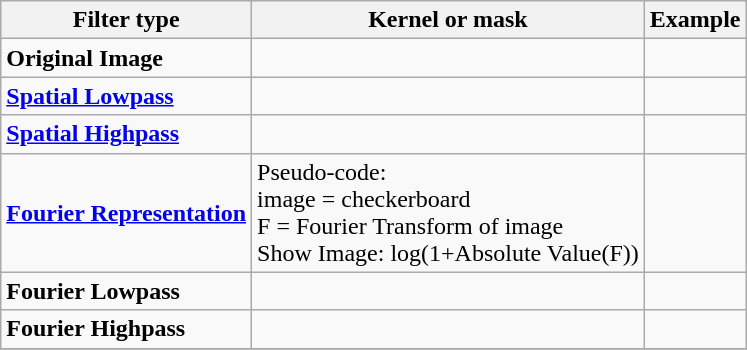<table class="wikitable">
<tr>
<th>Filter type</th>
<th>Kernel or mask</th>
<th>Example</th>
</tr>
<tr>
<td><strong>Original Image</strong></td>
<td align="center"></td>
<td></td>
</tr>
<tr>
<td><strong><a href='#'>Spatial Lowpass</a></strong></td>
<td align="center"></td>
<td></td>
</tr>
<tr>
<td><strong><a href='#'>Spatial Highpass</a></strong></td>
<td align="center"></td>
<td></td>
</tr>
<tr>
<td><strong><a href='#'>Fourier Representation</a></strong></td>
<td>Pseudo-code:<br>image = checkerboard<br>F = Fourier Transform of image<br>Show Image: log(1+Absolute Value(F))</td>
<td align="center"></td>
</tr>
<tr>
<td><strong>Fourier Lowpass</strong></td>
<td align="center"></td>
<td align="center"></td>
</tr>
<tr>
<td><strong>Fourier Highpass</strong></td>
<td align="center"></td>
<td align="center"></td>
</tr>
<tr>
</tr>
</table>
